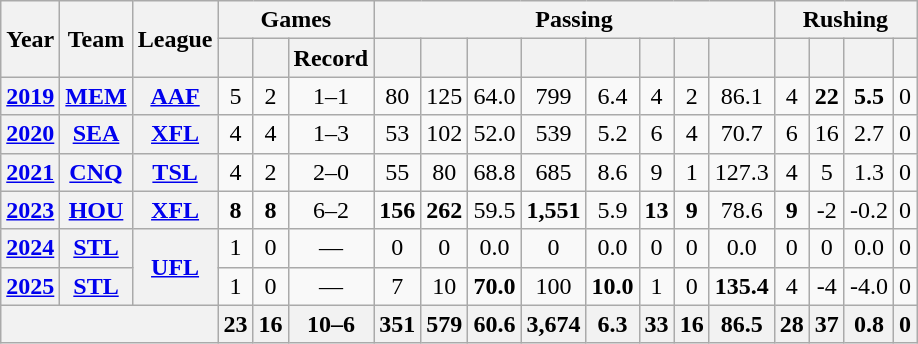<table class="wikitable" style="text-align:center">
<tr>
<th rowspan="2">Year</th>
<th rowspan="2">Team</th>
<th rowspan="2">League</th>
<th colspan="3">Games</th>
<th colspan="8">Passing</th>
<th colspan="4">Rushing</th>
</tr>
<tr>
<th></th>
<th></th>
<th>Record</th>
<th></th>
<th></th>
<th></th>
<th></th>
<th></th>
<th></th>
<th></th>
<th></th>
<th></th>
<th></th>
<th></th>
<th></th>
</tr>
<tr>
<th><a href='#'>2019</a></th>
<th><a href='#'>MEM</a></th>
<th><a href='#'>AAF</a></th>
<td>5</td>
<td>2</td>
<td>1–1</td>
<td>80</td>
<td>125</td>
<td>64.0</td>
<td>799</td>
<td>6.4</td>
<td>4</td>
<td>2</td>
<td>86.1</td>
<td>4</td>
<td><strong>22</strong></td>
<td><strong>5.5</strong></td>
<td>0</td>
</tr>
<tr>
<th><a href='#'>2020</a></th>
<th><a href='#'>SEA</a></th>
<th><a href='#'>XFL</a></th>
<td>4</td>
<td>4</td>
<td>1–3</td>
<td>53</td>
<td>102</td>
<td>52.0</td>
<td>539</td>
<td>5.2</td>
<td>6</td>
<td>4</td>
<td>70.7</td>
<td>6</td>
<td>16</td>
<td>2.7</td>
<td>0</td>
</tr>
<tr>
<th><a href='#'>2021</a></th>
<th><a href='#'>CNQ</a></th>
<th><a href='#'>TSL</a></th>
<td>4</td>
<td>2</td>
<td>2–0</td>
<td>55</td>
<td>80</td>
<td>68.8</td>
<td>685</td>
<td>8.6</td>
<td>9</td>
<td>1</td>
<td>127.3</td>
<td>4</td>
<td>5</td>
<td>1.3</td>
<td>0</td>
</tr>
<tr>
<th><a href='#'>2023</a></th>
<th><a href='#'>HOU</a></th>
<th><a href='#'>XFL</a></th>
<td><strong>8</strong></td>
<td><strong>8</strong></td>
<td>6–2</td>
<td><strong>156</strong></td>
<td><strong>262</strong></td>
<td>59.5</td>
<td><strong>1,551</strong></td>
<td>5.9</td>
<td><strong>13</strong></td>
<td><strong>9</strong></td>
<td>78.6</td>
<td><strong>9</strong></td>
<td>-2</td>
<td>-0.2</td>
<td>0</td>
</tr>
<tr>
<th><a href='#'>2024</a></th>
<th><a href='#'>STL</a></th>
<th rowspan="2"><a href='#'>UFL</a></th>
<td>1</td>
<td>0</td>
<td>—</td>
<td>0</td>
<td>0</td>
<td>0.0</td>
<td>0</td>
<td>0.0</td>
<td>0</td>
<td>0</td>
<td>0.0</td>
<td>0</td>
<td>0</td>
<td>0.0</td>
<td>0</td>
</tr>
<tr>
<th><a href='#'>2025</a></th>
<th><a href='#'>STL</a></th>
<td>1</td>
<td>0</td>
<td>—</td>
<td>7</td>
<td>10</td>
<td><strong>70.0</strong></td>
<td>100</td>
<td><strong>10.0</strong></td>
<td>1</td>
<td>0</td>
<td><strong>135.4</strong></td>
<td>4</td>
<td>-4</td>
<td>-4.0</td>
<td>0</td>
</tr>
<tr>
<th colspan="3"></th>
<th>23</th>
<th>16</th>
<th>10–6</th>
<th>351</th>
<th>579</th>
<th>60.6</th>
<th>3,674</th>
<th>6.3</th>
<th>33</th>
<th>16</th>
<th>86.5</th>
<th>28</th>
<th>37</th>
<th>0.8</th>
<th>0</th>
</tr>
</table>
